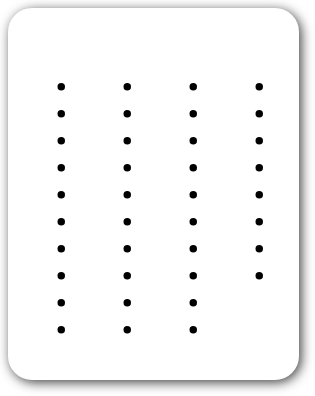<table style=" border-radius:1em; box-shadow: 0.1em 0.1em 0.5em rgba(0,0,0,0.75); background-color: white; border: 1px solid white; padding: 5px;">
<tr style="vertical-align:top;">
<td><br><ul><li></li><li></li><li></li><li></li><li></li><li></li><li></li><li></li><li></li><li></li></ul></td>
<td valign="top"><br><ul><li></li><li></li><li></li><li></li><li></li><li></li><li></li><li></li><li></li><li></li></ul></td>
<td valign="top"><br><ul><li></li><li></li><li></li><li></li><li></li><li></li><li></li><li></li><li></li><li></li></ul></td>
<td valign="top"><br><ul><li></li><li></li><li></li><li></li><li></li><li></li><li></li><li></li></ul></td>
<td></td>
</tr>
</table>
